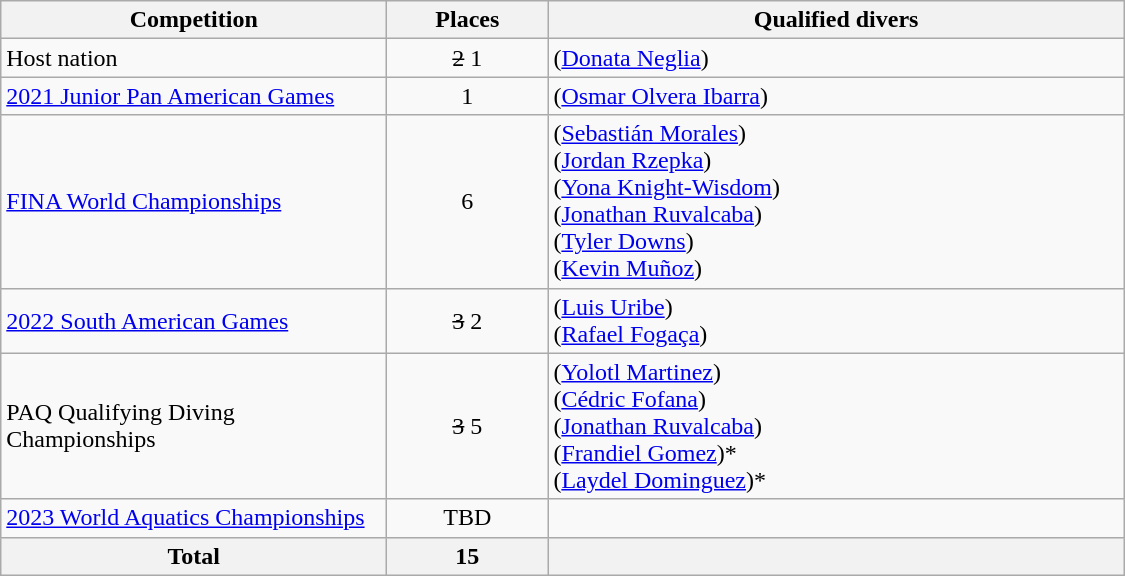<table class="wikitable" width=750>
<tr>
<th width=250>Competition</th>
<th width=100>Places</th>
<th>Qualified divers</th>
</tr>
<tr>
<td>Host nation</td>
<td style="text-align:center;"><s>2</s> 1</td>
<td> (<a href='#'>Donata Neglia</a>)</td>
</tr>
<tr>
<td><a href='#'>2021 Junior Pan American Games</a></td>
<td style="text-align:center">1</td>
<td> (<a href='#'>Osmar Olvera Ibarra</a>)</td>
</tr>
<tr>
<td><a href='#'>FINA World Championships</a> </td>
<td style="text-align:center">6</td>
<td> (<a href='#'>Sebastián Morales</a>)<br> (<a href='#'>Jordan Rzepka</a>)<br> (<a href='#'>Yona Knight-Wisdom</a>)<br> (<a href='#'>Jonathan Ruvalcaba</a>)<br> (<a href='#'>Tyler Downs</a>)<br> (<a href='#'>Kevin Muñoz</a>)</td>
</tr>
<tr>
<td><a href='#'>2022 South American Games</a></td>
<td style="text-align:center"><s>3</s> 2</td>
<td> (<a href='#'>Luis Uribe</a>)<br> (<a href='#'>Rafael Fogaça</a>)</td>
</tr>
<tr>
<td>PAQ Qualifying Diving Championships</td>
<td style="text-align:center"><s>3</s> 5</td>
<td> (<a href='#'>Yolotl Martinez</a>)<br> (<a href='#'>Cédric Fofana</a>)<br> (<a href='#'>Jonathan Ruvalcaba</a>)<br> (<a href='#'>Frandiel Gomez</a>)*<br> (<a href='#'>Laydel Dominguez</a>)*</td>
</tr>
<tr>
<td><a href='#'>2023 World Aquatics Championships</a></td>
<td style="text-align:center">TBD</td>
<td></td>
</tr>
<tr>
<th>Total</th>
<th>15</th>
<th></th>
</tr>
</table>
